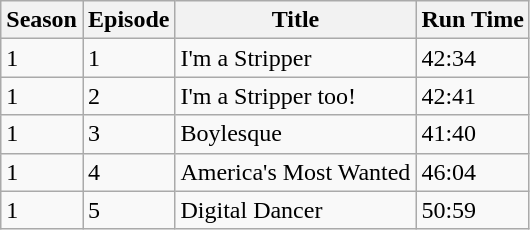<table class="wikitable">
<tr>
<th>Season</th>
<th>Episode</th>
<th>Title</th>
<th>Run Time</th>
</tr>
<tr>
<td>1</td>
<td>1</td>
<td>I'm a Stripper</td>
<td>42:34</td>
</tr>
<tr>
<td>1</td>
<td>2</td>
<td>I'm a Stripper too!</td>
<td>42:41</td>
</tr>
<tr>
<td>1</td>
<td>3</td>
<td>Boylesque</td>
<td>41:40</td>
</tr>
<tr>
<td>1</td>
<td>4</td>
<td>America's Most Wanted</td>
<td>46:04</td>
</tr>
<tr>
<td>1</td>
<td>5</td>
<td>Digital Dancer</td>
<td>50:59</td>
</tr>
</table>
